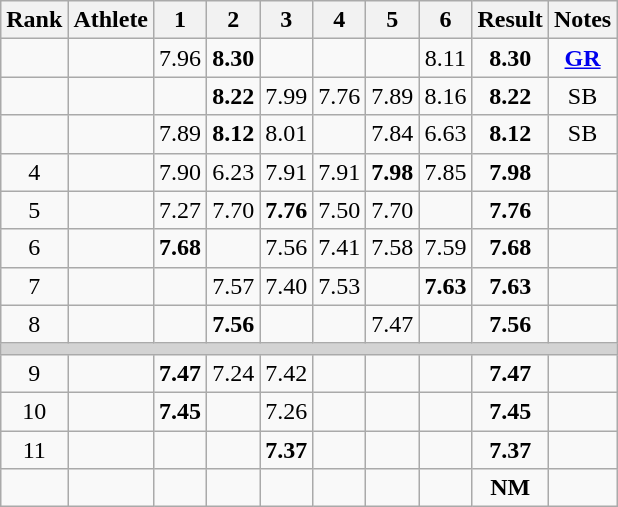<table class="wikitable sortable" style="text-align:center">
<tr>
<th>Rank</th>
<th>Athlete</th>
<th>1</th>
<th>2</th>
<th>3</th>
<th>4</th>
<th>5</th>
<th>6</th>
<th>Result</th>
<th>Notes</th>
</tr>
<tr>
<td></td>
<td align=left></td>
<td>7.96</td>
<td><strong>8.30</strong></td>
<td></td>
<td></td>
<td></td>
<td>8.11</td>
<td><strong>8.30</strong></td>
<td><strong><a href='#'>GR</a></strong></td>
</tr>
<tr>
<td></td>
<td align=left></td>
<td></td>
<td><strong>8.22</strong></td>
<td>7.99</td>
<td>7.76</td>
<td>7.89</td>
<td>8.16</td>
<td><strong>8.22</strong></td>
<td>SB</td>
</tr>
<tr>
<td></td>
<td align=left></td>
<td>7.89</td>
<td><strong>8.12</strong></td>
<td>8.01</td>
<td></td>
<td>7.84</td>
<td>6.63</td>
<td><strong>8.12</strong></td>
<td>SB</td>
</tr>
<tr>
<td>4</td>
<td align=left></td>
<td>7.90</td>
<td>6.23</td>
<td>7.91</td>
<td>7.91</td>
<td><strong>7.98</strong></td>
<td>7.85</td>
<td><strong>7.98</strong></td>
<td></td>
</tr>
<tr>
<td>5</td>
<td align=left></td>
<td>7.27</td>
<td>7.70</td>
<td><strong>7.76</strong></td>
<td>7.50</td>
<td>7.70</td>
<td></td>
<td><strong>7.76</strong></td>
<td></td>
</tr>
<tr>
<td>6</td>
<td align=left></td>
<td><strong>7.68</strong></td>
<td></td>
<td>7.56</td>
<td>7.41</td>
<td>7.58</td>
<td>7.59</td>
<td><strong>7.68</strong></td>
<td></td>
</tr>
<tr>
<td>7</td>
<td align=left></td>
<td></td>
<td>7.57</td>
<td>7.40</td>
<td>7.53</td>
<td></td>
<td><strong>7.63</strong></td>
<td><strong>7.63</strong></td>
<td></td>
</tr>
<tr>
<td>8</td>
<td align=left></td>
<td></td>
<td><strong>7.56</strong></td>
<td></td>
<td></td>
<td>7.47</td>
<td></td>
<td><strong>7.56</strong></td>
<td></td>
</tr>
<tr>
<td colspan=10 bgcolor=lightgray></td>
</tr>
<tr>
<td>9</td>
<td align=left></td>
<td><strong>7.47</strong></td>
<td>7.24</td>
<td>7.42</td>
<td></td>
<td></td>
<td></td>
<td><strong>7.47</strong></td>
<td></td>
</tr>
<tr>
<td>10</td>
<td align=left></td>
<td><strong>7.45</strong></td>
<td></td>
<td>7.26</td>
<td></td>
<td></td>
<td></td>
<td><strong>7.45</strong></td>
<td></td>
</tr>
<tr>
<td>11</td>
<td align=left></td>
<td></td>
<td></td>
<td><strong>7.37</strong></td>
<td></td>
<td></td>
<td></td>
<td><strong>7.37</strong></td>
<td></td>
</tr>
<tr>
<td></td>
<td align=left></td>
<td></td>
<td></td>
<td></td>
<td></td>
<td></td>
<td></td>
<td><strong>NM</strong></td>
<td></td>
</tr>
</table>
